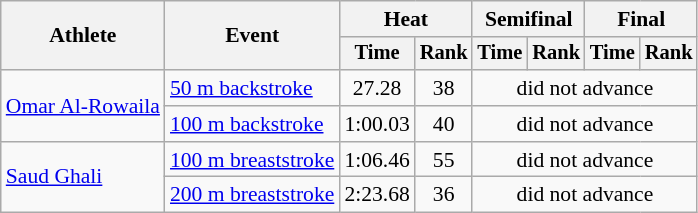<table class="wikitable" style="text-align:center; font-size:90%">
<tr>
<th rowspan="2">Athlete</th>
<th rowspan="2">Event</th>
<th colspan="2">Heat</th>
<th colspan="2">Semifinal</th>
<th colspan="2">Final</th>
</tr>
<tr style="font-size:95%">
<th>Time</th>
<th>Rank</th>
<th>Time</th>
<th>Rank</th>
<th>Time</th>
<th>Rank</th>
</tr>
<tr>
<td align=left rowspan=2><a href='#'>Omar Al-Rowaila</a></td>
<td align=left><a href='#'>50 m backstroke</a></td>
<td>27.28</td>
<td>38</td>
<td colspan=4>did not advance</td>
</tr>
<tr>
<td align=left><a href='#'>100 m backstroke</a></td>
<td>1:00.03</td>
<td>40</td>
<td colspan=4>did not advance</td>
</tr>
<tr>
<td align=left rowspan=2><a href='#'>Saud Ghali</a></td>
<td align=left><a href='#'>100 m breaststroke</a></td>
<td>1:06.46</td>
<td>55</td>
<td colspan=4>did not advance</td>
</tr>
<tr>
<td align=left><a href='#'>200 m breaststroke</a></td>
<td>2:23.68</td>
<td>36</td>
<td colspan=4>did not advance</td>
</tr>
</table>
